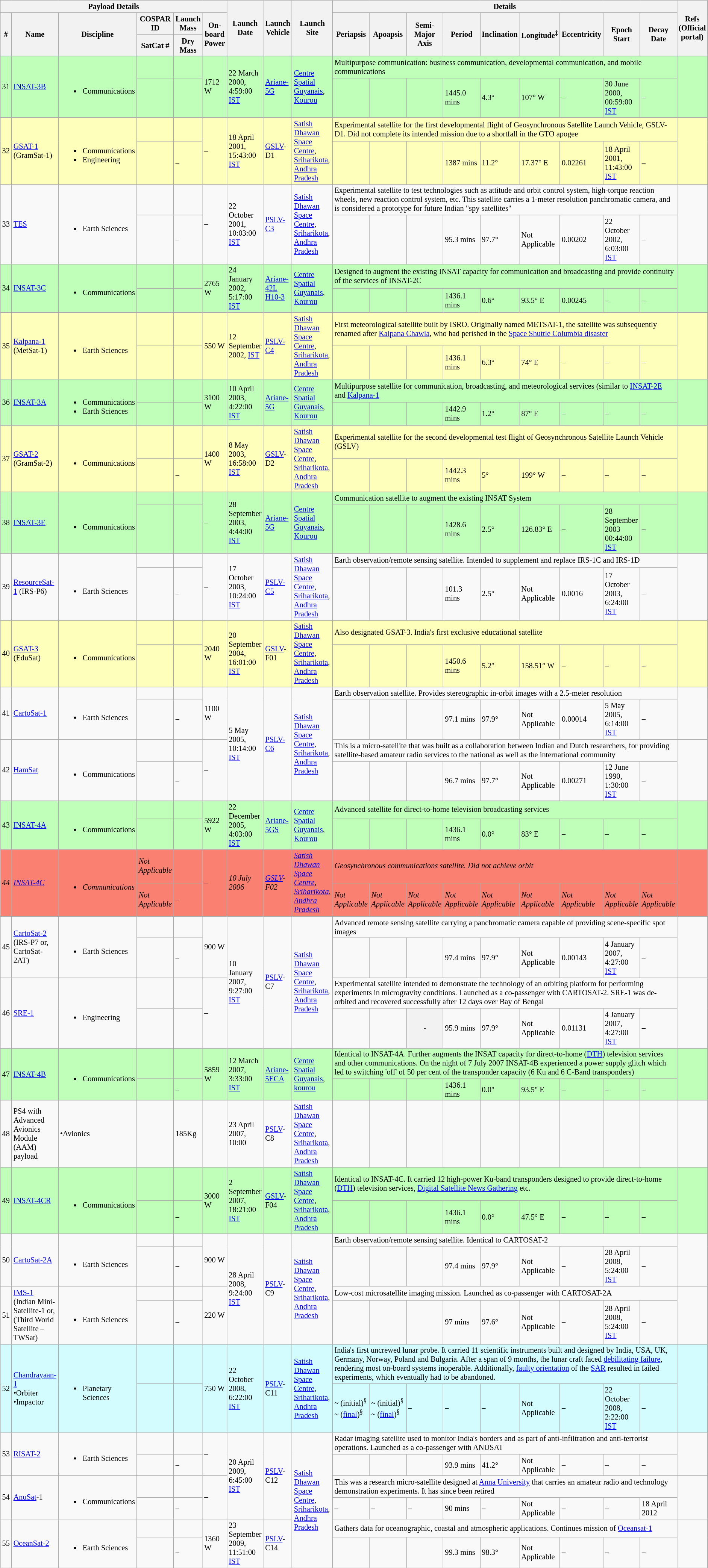<table class="wikitable sortable sort-under sticky-header-multi" style="font-size: 85%">
<tr>
<th colspan="6">Payload Details</th>
<th rowspan="3">Launch Date</th>
<th rowspan="3">Launch Vehicle</th>
<th rowspan="3">Launch Site</th>
<th colspan="9">Details</th>
<th rowspan="3">Refs<br>(Official<br>portal)</th>
</tr>
<tr>
<th rowspan="2">#</th>
<th rowspan="2">Name</th>
<th rowspan="2">Discipline</th>
<th>COSPAR ID</th>
<th>Launch Mass</th>
<th rowspan="2">On-board Power</th>
<th rowspan="2">Periapsis</th>
<th rowspan="2">Apoapsis</th>
<th rowspan="2">Semi-Major Axis</th>
<th rowspan="2">Period</th>
<th rowspan="2">Inclination</th>
<th rowspan="2">Longitude<sup>‡</sup></th>
<th rowspan="2">Eccentricity</th>
<th rowspan="2">Epoch Start</th>
<th rowspan="2">Decay Date</th>
</tr>
<tr>
<th>SatCat #</th>
<th>Dry Mass</th>
</tr>
<tr style="background:#bfffba;">
<td rowspan="2">31</td>
<td rowspan="2"><a href='#'>INSAT-3B</a></td>
<td rowspan="2"><br><ul><li>Communications</li></ul></td>
<td></td>
<td></td>
<td rowspan="2">1712 W</td>
<td rowspan="2">22 March 2000, 4:59:00 <a href='#'>IST</a></td>
<td rowspan="2"> <a href='#'>Ariane-5G</a></td>
<td rowspan="2"> <a href='#'>Centre Spatial Guyanais</a>, <a href='#'>Kourou</a></td>
<td colspan="9">Multipurpose communication: business communication, developmental communication, and mobile communications</td>
<td rowspan="2"> </td>
</tr>
<tr style="background:#bfffba;">
<td></td>
<td></td>
<td></td>
<td></td>
<td></td>
<td>1445.0 mins</td>
<td>4.3°</td>
<td>107° W</td>
<td>–</td>
<td>30 June 2000, 00:59:00 <a href='#'>IST</a></td>
<td>–</td>
</tr>
<tr style="background:#fdffba;">
<td rowspan="2">32</td>
<td rowspan="2"><a href='#'>GSAT-1</a> <br>(GramSat-1)</td>
<td rowspan="2"><br><ul><li>Communications</li><li>Engineering</li></ul></td>
<td></td>
<td></td>
<td rowspan="2">–</td>
<td rowspan="2">18 April 2001, 15:43:00 <a href='#'>IST</a></td>
<td rowspan="2"> <a href='#'>GSLV</a>-D1</td>
<td rowspan="2"> <a href='#'>Satish Dhawan Space Centre</a>, <a href='#'>Sriharikota</a>, <a href='#'>Andhra Pradesh</a></td>
<td colspan="9">Experimental satellite for the first developmental flight of Geosynchronous Satellite Launch Vehicle, GSLV-D1. Did not complete its intended mission due to a shortfall in the GTO apogee</td>
<td rowspan="2"> </td>
</tr>
<tr style="background:#fdffba;">
<td></td>
<td>–</td>
<td></td>
<td></td>
<td></td>
<td>1387 mins</td>
<td>11.2°</td>
<td>17.37° E</td>
<td>0.02261</td>
<td>18 April 2001, 11:43:00 <a href='#'>IST</a></td>
<td>–</td>
</tr>
<tr>
<td rowspan="2">33</td>
<td rowspan="2"><a href='#'>TES</a></td>
<td rowspan="2"><br><ul><li>Earth Sciences</li></ul></td>
<td></td>
<td></td>
<td rowspan="2">–</td>
<td rowspan="2">22 October 2001, 10:03:00 <a href='#'>IST</a></td>
<td rowspan="2"> <a href='#'>PSLV-C3</a></td>
<td rowspan="2"> <a href='#'>Satish Dhawan Space Centre</a>, <a href='#'>Sriharikota</a>, <a href='#'>Andhra Pradesh</a></td>
<td colspan="9">Experimental satellite to test technologies such as attitude and orbit control system, high-torque reaction wheels, new reaction control system, etc. This satellite carries a 1-meter resolution panchromatic camera, and is considered a prototype for future Indian "spy satellites"</td>
<td rowspan="2"></td>
</tr>
<tr>
<td></td>
<td>–</td>
<td></td>
<td></td>
<td></td>
<td>95.3 mins</td>
<td>97.7°</td>
<td>Not Applicable</td>
<td>0.00202</td>
<td>22 October 2002, 6:03:00 <a href='#'>IST</a></td>
<td>–</td>
</tr>
<tr style="background:#bfffba;">
<td rowspan="2">34</td>
<td rowspan="2"><a href='#'>INSAT-3C</a></td>
<td rowspan="2"><br><ul><li>Communications</li></ul></td>
<td></td>
<td></td>
<td rowspan="2">2765 W</td>
<td rowspan="2">24 January 2002, 5:17:00 <a href='#'>IST</a></td>
<td rowspan="2"> <a href='#'>Ariane-42L H10-3</a></td>
<td rowspan="2"> <a href='#'>Centre Spatial Guyanais</a>, <a href='#'>Kourou</a></td>
<td colspan="9">Designed to augment the existing INSAT capacity for communication and broadcasting and provide continuity of the services of INSAT-2C</td>
<td rowspan="2"> </td>
</tr>
<tr style="background:#bfffba;">
<td></td>
<td></td>
<td></td>
<td></td>
<td></td>
<td>1436.1 mins</td>
<td>0.6°</td>
<td>93.5° E</td>
<td>0.00245</td>
<td>–</td>
<td>–</td>
</tr>
<tr style="background:#fdffba;">
<td rowspan="2">35</td>
<td rowspan="2"><a href='#'>Kalpana-1</a> (MetSat-1)</td>
<td rowspan="2"><br><ul><li>Earth Sciences</li></ul></td>
<td></td>
<td></td>
<td rowspan="2">550 W</td>
<td rowspan="2">12 September 2002, <a href='#'>IST</a></td>
<td rowspan="2"> <a href='#'>PSLV-C4</a></td>
<td rowspan="2"> <a href='#'>Satish Dhawan Space Centre</a>, <a href='#'>Sriharikota</a>, <a href='#'>Andhra Pradesh</a></td>
<td colspan="9">First meteorological satellite built by ISRO. Originally named METSAT-1, the satellite was subsequently renamed after <a href='#'>Kalpana Chawla</a>, who had perished in the <a href='#'>Space Shuttle Columbia disaster</a></td>
<td rowspan="2"> </td>
</tr>
<tr style="background:#fdffba;">
<td></td>
<td></td>
<td></td>
<td></td>
<td></td>
<td>1436.1 mins</td>
<td>6.3°</td>
<td>74° E</td>
<td>–</td>
<td>–</td>
<td>–</td>
</tr>
<tr style="background:#bfffba;">
<td rowspan="2">36</td>
<td rowspan="2"><a href='#'>INSAT-3A</a></td>
<td rowspan="2"><br><ul><li>Communications</li><li>Earth Sciences</li></ul></td>
<td></td>
<td></td>
<td rowspan="2">3100 W</td>
<td rowspan="2">10 April 2003, 4:22:00 <a href='#'>IST</a></td>
<td rowspan="2"> <a href='#'>Ariane-5G</a></td>
<td rowspan="2"> <a href='#'>Centre Spatial Guyanais</a>, <a href='#'>Kourou</a></td>
<td colspan="9">Multipurpose satellite for communication, broadcasting, and meteorological services (similar to <a href='#'>INSAT-2E</a> and <a href='#'>Kalpana-1</a></td>
<td rowspan="2"> </td>
</tr>
<tr style="background:#bfffba;">
<td></td>
<td></td>
<td></td>
<td></td>
<td></td>
<td>1442.9 mins</td>
<td>1.2°</td>
<td>87° E</td>
<td>–</td>
<td>–</td>
<td>–</td>
</tr>
<tr style="background:#fdffba;">
<td rowspan="2">37</td>
<td rowspan="2"><a href='#'>GSAT-2</a> <br>(GramSat-2)</td>
<td rowspan="2"><br><ul><li>Communications</li></ul></td>
<td></td>
<td></td>
<td rowspan="2">1400 W</td>
<td rowspan="2">8 May 2003, 16:58:00 <a href='#'>IST</a></td>
<td rowspan="2"> <a href='#'>GSLV</a>-D2</td>
<td rowspan="2"> <a href='#'>Satish Dhawan Space Centre</a>, <a href='#'>Sriharikota</a>, <a href='#'>Andhra Pradesh</a></td>
<td colspan="9">Experimental satellite for the second developmental test flight of Geosynchronous Satellite Launch Vehicle (GSLV)</td>
<td rowspan="2"></td>
</tr>
<tr style="background:#fdffba;">
<td></td>
<td>–</td>
<td></td>
<td></td>
<td></td>
<td>1442.3 mins</td>
<td>5°</td>
<td>199° W</td>
<td>–</td>
<td>–</td>
<td>–</td>
</tr>
<tr style="background:#bfffba;">
<td rowspan="2">38</td>
<td rowspan="2"><a href='#'>INSAT-3E</a></td>
<td rowspan="2"><br><ul><li>Communications</li></ul></td>
<td></td>
<td></td>
<td rowspan="2">–</td>
<td rowspan="2">28 September 2003, 4:44:00 <a href='#'>IST</a></td>
<td rowspan="2"> <a href='#'>Ariane-5G</a></td>
<td rowspan="2"> <a href='#'>Centre Spatial Guyanais</a>, <a href='#'>Kourou</a></td>
<td colspan="9">Communication satellite to augment the existing INSAT System</td>
<td rowspan="2"> </td>
</tr>
<tr style="background:#bfffba;">
<td></td>
<td></td>
<td></td>
<td></td>
<td></td>
<td>1428.6 mins</td>
<td>2.5°</td>
<td>126.83° E</td>
<td>–</td>
<td>28 September 2003 00:44:00 <a href='#'>IST</a></td>
<td>–</td>
</tr>
<tr>
<td rowspan="2">39</td>
<td rowspan="2"><a href='#'>ResourceSat-1</a> (IRS-P6)</td>
<td rowspan="2"><br><ul><li>Earth Sciences</li></ul></td>
<td></td>
<td></td>
<td rowspan="2">–</td>
<td rowspan="2">17 October 2003, 10:24:00 <a href='#'>IST</a></td>
<td rowspan="2"> <a href='#'>PSLV-C5</a></td>
<td rowspan="2"> <a href='#'>Satish Dhawan Space Centre</a>, <a href='#'>Sriharikota</a>, <a href='#'>Andhra Pradesh</a></td>
<td colspan="9">Earth observation/remote sensing satellite. Intended to supplement and replace IRS-1C and IRS-1D</td>
<td rowspan="2"></td>
</tr>
<tr>
<td></td>
<td>–</td>
<td></td>
<td></td>
<td></td>
<td>101.3 mins</td>
<td>2.5°</td>
<td>Not Applicable</td>
<td>0.0016</td>
<td>17 October 2003, 6:24:00 <a href='#'>IST</a></td>
<td>–</td>
</tr>
<tr style="background:#fdffba;">
<td rowspan="2">40</td>
<td rowspan="2"><a href='#'>GSAT-3</a><br>(EduSat)</td>
<td rowspan="2"><br><ul><li>Communications</li></ul></td>
<td></td>
<td></td>
<td rowspan="2">2040 W</td>
<td rowspan="2">20 September 2004, 16:01:00 <a href='#'>IST</a></td>
<td rowspan="2"> <a href='#'>GSLV</a>-F01</td>
<td rowspan="2"> <a href='#'>Satish Dhawan Space Centre</a>, <a href='#'>Sriharikota</a>, <a href='#'>Andhra Pradesh</a></td>
<td colspan="9">Also designated GSAT-3. India's first exclusive educational satellite</td>
<td rowspan="2"> </td>
</tr>
<tr style="background:#fdffba;">
<td></td>
<td></td>
<td></td>
<td></td>
<td></td>
<td>1450.6 mins</td>
<td>5.2°</td>
<td>158.51° W</td>
<td>–</td>
<td>–</td>
<td>–</td>
</tr>
<tr>
<td rowspan="2">41</td>
<td rowspan="2"><a href='#'>CartoSat-1</a></td>
<td rowspan="2"><br><ul><li>Earth Sciences</li></ul></td>
<td></td>
<td></td>
<td rowspan="2">1100 W</td>
<td rowspan="4">5 May 2005, 10:14:00 <a href='#'>IST</a></td>
<td rowspan="4"> <a href='#'>PSLV-C6</a></td>
<td rowspan="4"> <a href='#'>Satish Dhawan Space Centre</a>, <a href='#'>Sriharikota</a>, <a href='#'>Andhra Pradesh</a></td>
<td colspan="9">Earth observation satellite. Provides stereographic in-orbit images with a 2.5-meter resolution</td>
<td rowspan="2"> </td>
</tr>
<tr>
<td></td>
<td>–</td>
<td></td>
<td></td>
<td></td>
<td>97.1 mins</td>
<td>97.9°</td>
<td>Not Applicable</td>
<td>0.00014</td>
<td>5 May 2005, 6:14:00 <a href='#'>IST</a></td>
<td>–</td>
</tr>
<tr>
<td rowspan="2">42</td>
<td rowspan="2"> <a href='#'>HamSat</a></td>
<td rowspan="2"><br><ul><li>Communications</li></ul></td>
<td></td>
<td></td>
<td rowspan="2">–</td>
<td colspan="9">This is a micro-satellite that was built as a collaboration between Indian and Dutch researchers, for providing satellite-based amateur radio services to the national as well as the international community</td>
<td rowspan="2"></td>
</tr>
<tr>
<td></td>
<td>–</td>
<td></td>
<td></td>
<td></td>
<td>96.7 mins</td>
<td>97.7°</td>
<td>Not Applicable</td>
<td>0.00271</td>
<td>12 June 1990, 1:30:00 <a href='#'>IST</a></td>
<td>–</td>
</tr>
<tr style="background:#bfffba;">
<td rowspan="2">43</td>
<td rowspan="2"><a href='#'>INSAT-4A</a></td>
<td rowspan="2"><br><ul><li>Communications</li></ul></td>
<td></td>
<td></td>
<td rowspan="2">5922 W</td>
<td rowspan="2">22 December 2005, 4:03:00 <a href='#'>IST</a></td>
<td rowspan="2"> <a href='#'>Ariane-5GS</a></td>
<td rowspan="2"> <a href='#'>Centre Spatial Guyanais</a>, <a href='#'>Kourou</a></td>
<td colspan="9">Advanced satellite for direct-to-home television broadcasting services</td>
<td rowspan="2"></td>
</tr>
<tr style="background:#bfffba;">
<td></td>
<td></td>
<td></td>
<td></td>
<td></td>
<td>1436.1 mins</td>
<td>0.0°</td>
<td>83° E</td>
<td>–</td>
<td>–</td>
<td>–</td>
</tr>
<tr style="background:#fa8072;font-style:italic;">
<td rowspan="2">44</td>
<td rowspan="2"><a href='#'>INSAT-4C</a></td>
<td rowspan="2"><br><ul><li>Communications</li></ul></td>
<td>Not Applicable</td>
<td></td>
<td rowspan="2">–</td>
<td rowspan="2">10 July 2006</td>
<td rowspan="2"> <a href='#'>GSLV</a>-F02</td>
<td rowspan="2"> <a href='#'>Satish Dhawan Space Centre</a>, <a href='#'>Sriharikota</a>, <a href='#'>Andhra Pradesh</a></td>
<td colspan="9">Geosynchronous communications satellite. Did not achieve orbit</td>
<td rowspan="2"> </td>
</tr>
<tr style="background:#fa8072;font-style:italic;">
<td>Not Applicable</td>
<td>–</td>
<td>Not Applicable</td>
<td>Not Applicable</td>
<td>Not Applicable</td>
<td>Not Applicable</td>
<td>Not Applicable</td>
<td>Not Applicable</td>
<td>Not Applicable</td>
<td>Not Applicable</td>
<td>Not Applicable</td>
</tr>
<tr>
<td rowspan="2">45</td>
<td rowspan="2"><a href='#'>CartoSat-2</a><br>(IRS-P7 or, CartoSat-2AT)</td>
<td rowspan="2"><br><ul><li>Earth Sciences</li></ul></td>
<td></td>
<td></td>
<td rowspan="2">900 W</td>
<td rowspan="4">10 January 2007, 9:27:00 <a href='#'>IST</a></td>
<td rowspan="4"> <a href='#'>PSLV</a>-C7</td>
<td rowspan="4"> <a href='#'>Satish Dhawan Space Centre</a>, <a href='#'>Sriharikota</a>, <a href='#'>Andhra Pradesh</a></td>
<td colspan="9">Advanced remote sensing satellite carrying a panchromatic camera capable of providing scene-specific spot images</td>
<td rowspan="2"> </td>
</tr>
<tr>
<td></td>
<td>–</td>
<td></td>
<td></td>
<td></td>
<td>97.4 mins</td>
<td>97.9°</td>
<td>Not Applicable</td>
<td>0.00143</td>
<td>4 January 2007, 4:27:00 <a href='#'>IST</a></td>
<td>–</td>
</tr>
<tr>
<td rowspan="2">46</td>
<td rowspan="2"><a href='#'>SRE-1</a></td>
<td rowspan="2"><br><ul><li>Engineering</li></ul></td>
<td></td>
<td></td>
<td rowspan="2">–</td>
<td colspan="9">Experimental satellite intended to demonstrate the technology of an orbiting platform for performing experiments in microgravity conditions. Launched as a co-passenger with CARTOSAT-2. SRE-1 was de-orbited and recovered successfully after 12 days over Bay of Bengal</td>
<td rowspan="2"> </td>
</tr>
<tr>
<td></td>
<td></td>
<td></td>
<td></td>
<th><strong>-</strong></th>
<td>95.9 mins</td>
<td>97.9°</td>
<td>Not Applicable</td>
<td>0.01131</td>
<td>4 January 2007, 4:27:00 <a href='#'>IST</a></td>
<td>–</td>
</tr>
<tr style="background:#bfffba;">
<td rowspan="2">47</td>
<td rowspan="2"><a href='#'>INSAT-4B</a></td>
<td rowspan="2"><br><ul><li>Communications</li></ul></td>
<td></td>
<td></td>
<td rowspan="2">5859 W</td>
<td rowspan="2">12 March 2007, 3:33:00 <a href='#'>IST</a></td>
<td rowspan="2"> <a href='#'>Ariane-5ECA</a></td>
<td rowspan="2"> <a href='#'>Centre Spatial Guyanais</a>, <a href='#'>kourou</a></td>
<td colspan="9">Identical to INSAT-4A. Further augments the INSAT capacity for direct-to-home (<a href='#'>DTH</a>) television services and other communications. On the night of 7 July 2007 INSAT-4B experienced a power supply glitch which led to switching 'off' of 50 per cent of the transponder capacity (6 Ku and 6 C-Band transponders)</td>
<td rowspan="2"> </td>
</tr>
<tr style="background:#bfffba;">
<td></td>
<td>–</td>
<td></td>
<td></td>
<td></td>
<td>1436.1 mins</td>
<td>0.0°</td>
<td>93.5° E</td>
<td>–</td>
<td>–</td>
<td>–</td>
</tr>
<tr>
<td>48</td>
<td>PS4 with Advanced Avionics Module (AAM) payload</td>
<td>•Avionics</td>
<td></td>
<td>185Kg</td>
<td></td>
<td>23 April 2007,<br>10:00</td>
<td> <a href='#'>PSLV</a>-C8</td>
<td> <a href='#'>Satish Dhawan Space Centre</a>, <a href='#'>Sriharikota</a>, <a href='#'>Andhra Pradesh</a></td>
<td></td>
<td></td>
<td></td>
<td></td>
<td></td>
<td></td>
<td></td>
<td></td>
<td></td>
</tr>
<tr style="background:#bfffba;">
<td rowspan="2">49</td>
<td rowspan="2"><a href='#'>INSAT-4CR</a></td>
<td rowspan="2"><br><ul><li>Communications</li></ul></td>
<td></td>
<td></td>
<td rowspan="2">3000 W</td>
<td rowspan="2">2 September 2007, 18:21:00 <a href='#'>IST</a></td>
<td rowspan="2"> <a href='#'>GSLV</a>-F04</td>
<td rowspan="2"> <a href='#'>Satish Dhawan Space Centre</a>, <a href='#'>Sriharikota</a>, <a href='#'>Andhra Pradesh</a></td>
<td colspan="9">Identical to INSAT-4C. It carried 12 high-power Ku-band transponders designed to provide direct-to-home (<a href='#'>DTH</a>) television services, <a href='#'>Digital Satellite News Gathering</a> etc.</td>
<td rowspan="2"> </td>
</tr>
<tr style="background:#bfffba;">
<td></td>
<td>–</td>
<td></td>
<td></td>
<td></td>
<td>1436.1 mins</td>
<td>0.0°</td>
<td>47.5° E</td>
<td>–</td>
<td>–</td>
<td>–</td>
</tr>
<tr>
<td rowspan="2">50</td>
<td rowspan="2"><a href='#'>CartoSat-2A</a></td>
<td rowspan="2"><br><ul><li>Earth Sciences</li></ul></td>
<td></td>
<td></td>
<td rowspan="2">900 W</td>
<td rowspan="4">28 April 2008, 9:24:00 <a href='#'>IST</a></td>
<td rowspan="4"> <a href='#'>PSLV</a>-C9</td>
<td rowspan="4"> <a href='#'>Satish Dhawan Space Centre</a>, <a href='#'>Sriharikota</a>, <a href='#'>Andhra Pradesh</a></td>
<td colspan="9">Earth observation/remote sensing satellite. Identical to CARTOSAT-2</td>
<td rowspan="2"> </td>
</tr>
<tr>
<td></td>
<td>–</td>
<td></td>
<td></td>
<td></td>
<td>97.4 mins</td>
<td>97.9°</td>
<td>Not Applicable</td>
<td>–</td>
<td>28 April 2008, 5:24:00 <a href='#'>IST</a></td>
<td>–</td>
</tr>
<tr>
<td rowspan="2">51</td>
<td rowspan="2"><a href='#'>IMS-1</a> (Indian Mini-Satellite-1 or,<br>(Third World <br>Satellite – TWSat)</td>
<td rowspan="2"><br><ul><li>Earth Sciences</li></ul></td>
<td></td>
<td></td>
<td rowspan="2">220 W</td>
<td colspan="9">Low-cost microsatellite imaging mission. Launched as co-passenger with CARTOSAT-2A</td>
<td rowspan="2"> </td>
</tr>
<tr>
<td></td>
<td>–</td>
<td></td>
<td></td>
<td></td>
<td>97 mins</td>
<td>97.6°</td>
<td>Not Applicable</td>
<td>–</td>
<td>28 April 2008, 5:24:00 <a href='#'>IST</a></td>
<td>–</td>
</tr>
<tr style="background:#d3fcff;">
<td rowspan="2">52</td>
<td rowspan="2"> <a href='#'>Chandrayaan-1</a><br>•Orbiter            •Impactor</td>
<td rowspan="2"><br><ul><li>Planetary Sciences</li></ul></td>
<td></td>
<td></td>
<td rowspan="2">750 W</td>
<td rowspan="2">22 October 2008, 6:22:00 <a href='#'>IST</a></td>
<td rowspan="2"> <a href='#'>PSLV</a>-C11</td>
<td rowspan="2"> <a href='#'>Satish Dhawan Space Centre</a>, <a href='#'>Sriharikota</a>, <a href='#'>Andhra Pradesh</a></td>
<td colspan="9">India's first uncrewed lunar probe. It carried 11 scientific instruments built and designed by India, USA, UK, Germany, Norway, Poland and Bulgaria. After a span of 9 months, the lunar craft faced <a href='#'>debilitating failure</a>, rendering most on-board systems inoperable. Additionally, <a href='#'>faulty orientation</a> of the <a href='#'>SAR</a> resulted in failed experiments, which eventually had to be abandoned.</td>
<td rowspan="2"> </td>
</tr>
<tr style="background:#d3fcff;">
<td></td>
<td></td>
<td>~  (initial)<sup>§</sup><br>~  (<a href='#'>final</a>)<sup>§</sup></td>
<td>~  (initial)<sup>§</sup><br>~  (<a href='#'>final</a>)<sup>§</sup></td>
<td>–</td>
<td>–</td>
<td>–</td>
<td>Not Applicable</td>
<td>–</td>
<td>22 October 2008, 2:22:00 <a href='#'>IST</a></td>
<td>–</td>
</tr>
<tr>
<td rowspan="2">53</td>
<td rowspan="2"><a href='#'>RISAT-2</a></td>
<td rowspan="2"><br><ul><li>Earth Sciences</li></ul></td>
<td></td>
<td></td>
<td rowspan="2">–</td>
<td rowspan="4">20 April 2009, 6:45:00 <a href='#'>IST</a></td>
<td rowspan="4"> <a href='#'>PSLV</a>-C12</td>
<td rowspan="6"> <a href='#'>Satish Dhawan Space Centre</a>, <a href='#'>Sriharikota</a>, <a href='#'>Andhra Pradesh</a></td>
<td colspan="9">Radar imaging satellite used to monitor India's borders and as part of anti-infiltration and anti-terrorist operations. Launched as a co-passenger with ANUSAT</td>
<td rowspan="2"> </td>
</tr>
<tr>
<td></td>
<td>–</td>
<td></td>
<td></td>
<td></td>
<td>93.9 mins</td>
<td>41.2°</td>
<td>Not Applicable</td>
<td>–</td>
<td>–</td>
<td>–</td>
</tr>
<tr>
<td rowspan="2">54</td>
<td rowspan="2"><a href='#'>AnuSat</a>-1</td>
<td rowspan="2"><br><ul><li>Communications</li></ul></td>
<td></td>
<td></td>
<td rowspan="2">–</td>
<td colspan="9">This was a research micro-satellite designed at <a href='#'>Anna University</a> that carries an amateur radio and technology demonstration experiments. It has since been retired</td>
<td rowspan="2"> </td>
</tr>
<tr>
<td></td>
<td>–</td>
<td>–</td>
<td>–</td>
<td>–</td>
<td>90 mins</td>
<td>–</td>
<td>Not Applicable</td>
<td>–</td>
<td>–</td>
<td>18 April 2012</td>
</tr>
<tr>
<td rowspan="2">55</td>
<td rowspan="2"><a href='#'>OceanSat-2</a></td>
<td rowspan="2"><br><ul><li>Earth Sciences</li></ul></td>
<td></td>
<td></td>
<td rowspan="2">1360 W</td>
<td rowspan="2">23 September 2009, 11:51:00 <a href='#'>IST</a></td>
<td rowspan="2"> <a href='#'>PSLV</a>-C14</td>
<td colspan="9">Gathers data for oceanographic, coastal and atmospheric applications. Continues mission of <a href='#'>Oceansat-1</a></td>
<td rowspan="2"> </td>
</tr>
<tr>
<td></td>
<td>–</td>
<td></td>
<td></td>
<td></td>
<td>99.3 mins</td>
<td>98.3°</td>
<td>Not Applicable</td>
<td>–</td>
<td>–</td>
<td>–</td>
</tr>
<tr>
</tr>
</table>
